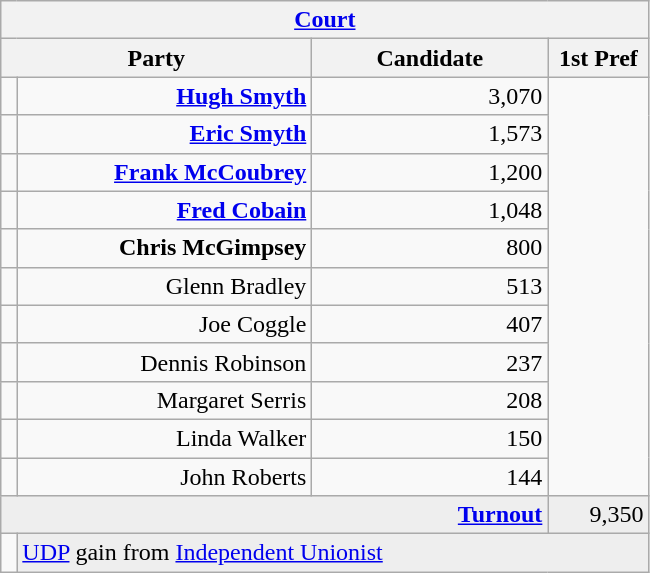<table class="wikitable">
<tr>
<th colspan="4" align="center"><a href='#'>Court</a></th>
</tr>
<tr>
<th colspan="2" align="center" width=200>Party</th>
<th width=150>Candidate</th>
<th width=60>1st Pref</th>
</tr>
<tr>
<td></td>
<td align="right"><strong><a href='#'>Hugh Smyth</a></strong></td>
<td align="right">3,070</td>
</tr>
<tr>
<td></td>
<td align="right"><strong><a href='#'>Eric Smyth</a></strong></td>
<td align="right">1,573</td>
</tr>
<tr>
<td></td>
<td align="right"><strong><a href='#'>Frank McCoubrey</a></strong></td>
<td align="right">1,200</td>
</tr>
<tr>
<td></td>
<td align="right"><strong><a href='#'>Fred Cobain</a></strong></td>
<td align="right">1,048</td>
</tr>
<tr>
<td></td>
<td align="right"><strong>Chris McGimpsey</strong></td>
<td align="right">800</td>
</tr>
<tr>
<td></td>
<td align="right">Glenn Bradley</td>
<td align="right">513</td>
</tr>
<tr>
<td></td>
<td align="right">Joe Coggle</td>
<td align="right">407</td>
</tr>
<tr>
<td></td>
<td align="right">Dennis Robinson</td>
<td align="right">237</td>
</tr>
<tr>
<td></td>
<td align="right">Margaret Serris</td>
<td align="right">208</td>
</tr>
<tr>
<td></td>
<td align="right">Linda Walker</td>
<td align="right">150</td>
</tr>
<tr>
<td></td>
<td align="right">John Roberts</td>
<td align="right">144</td>
</tr>
<tr bgcolor="EEEEEE">
<td colspan=3 align="right"><strong><a href='#'>Turnout</a></strong></td>
<td align="right">9,350</td>
</tr>
<tr>
<td bgcolor=></td>
<td colspan=3 bgcolor="EEEEEE"><a href='#'>UDP</a> gain from <a href='#'>Independent Unionist</a></td>
</tr>
</table>
